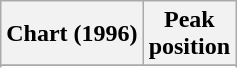<table class="wikitable sortable plainrowheaders" style="text-align:center">
<tr>
<th scope="col">Chart (1996)</th>
<th scope="col">Peak<br>position</th>
</tr>
<tr>
</tr>
<tr>
</tr>
</table>
